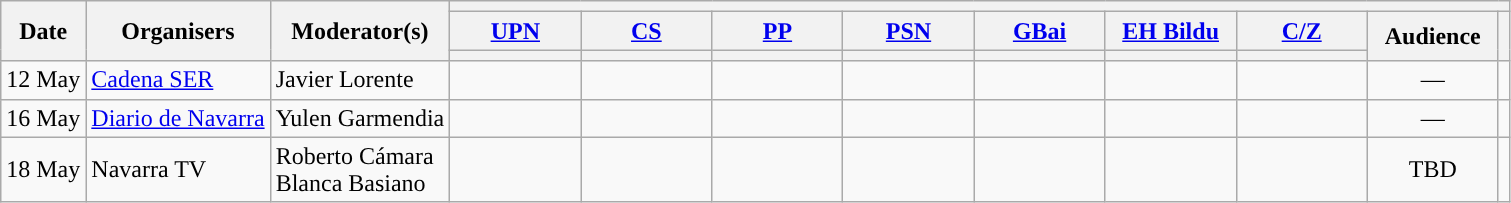<table class="wikitable" style="text-align:center;">
<tr>
<th rowspan="3">Date</th>
<th rowspan="3">Organisers</th>
<th rowspan="3">Moderator(s)</th>
<th colspan="9">      </th>
</tr>
<tr>
<th scope="col" style="width:5em;"><a href='#'>UPN</a></th>
<th scope="col" style="width:5em;"><a href='#'>CS</a></th>
<th scope="col" style="width:5em;"><a href='#'>PP</a></th>
<th scope="col" style="width:5em;"><a href='#'>PSN</a></th>
<th scope="col" style="width:5em;"><a href='#'>GBai</a></th>
<th scope="col" style="width:5em;"><a href='#'>EH Bildu</a></th>
<th scope="col" style="width:5em;"><a href='#'>C/Z</a></th>
<th rowspan="2" scope="col" style="width:5em;">Audience</th>
<th rowspan="2"></th>
</tr>
<tr>
<th style="color:inherit;background:"></th>
<th style="color:inherit;background:"></th>
<th style="color:inherit;background:"></th>
<th style="color:inherit;background:"></th>
<th style="color:inherit;background:"></th>
<th style="color:inherit;background:"></th>
<th style="color:inherit;background:"></th>
</tr>
<tr>
<td style="white-space:nowrap; text-align:left;">12 May</td>
<td style="white-space:nowrap; text-align:left;"><a href='#'>Cadena SER</a></td>
<td style="white-space:nowrap; text-align:left;">Javier Lorente</td>
<td></td>
<td></td>
<td></td>
<td></td>
<td></td>
<td></td>
<td></td>
<td>—</td>
<td></td>
</tr>
<tr>
<td style="white-space:nowrap; text-align:left;">16 May</td>
<td style="white-space:nowrap; text-align:left;"><a href='#'>Diario de Navarra</a></td>
<td style="white-space:nowrap; text-align:left;">Yulen Garmendia</td>
<td></td>
<td></td>
<td></td>
<td></td>
<td></td>
<td></td>
<td></td>
<td>—</td>
<td></td>
</tr>
<tr>
<td style="white-space:nowrap; text-align:left;">18 May</td>
<td style="white-space:nowrap; text-align:left;">Navarra TV</td>
<td style="white-space:nowrap; text-align:left;">Roberto Cámara<br>Blanca Basiano</td>
<td></td>
<td></td>
<td></td>
<td></td>
<td></td>
<td></td>
<td></td>
<td>TBD</td>
<td></td>
</tr>
</table>
